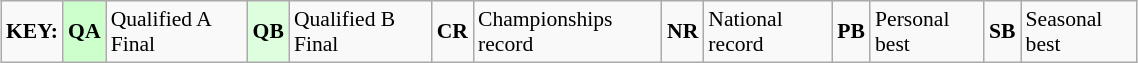<table class="wikitable" style="margin:0.5em auto; font-size:90%;position:relative;" width=60%>
<tr>
<td><strong>KEY:</strong></td>
<td bgcolor=ccffcc align=center><strong>QA</strong></td>
<td>Qualified A Final</td>
<td bgcolor=ddffdd align=center><strong>QB</strong></td>
<td>Qualified B Final</td>
<td align=center><strong>CR</strong></td>
<td>Championships record</td>
<td align=center><strong>NR</strong></td>
<td>National record</td>
<td align=center><strong>PB</strong></td>
<td>Personal best</td>
<td align=center><strong>SB</strong></td>
<td>Seasonal best</td>
</tr>
</table>
